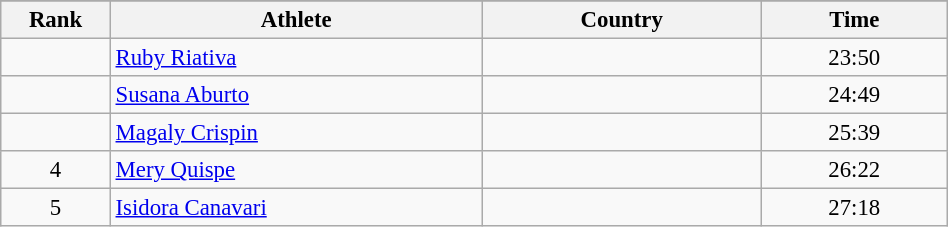<table class="wikitable sortable" style=" text-align:center; font-size:95%;" width="50%">
<tr>
</tr>
<tr>
<th width=5%>Rank</th>
<th width=20%>Athlete</th>
<th width=15%>Country</th>
<th width=10%>Time</th>
</tr>
<tr>
<td align=center></td>
<td align=left><a href='#'>Ruby Riativa</a></td>
<td align=left></td>
<td>23:50</td>
</tr>
<tr>
<td align=center></td>
<td align=left><a href='#'>Susana Aburto</a></td>
<td align=left></td>
<td>24:49</td>
</tr>
<tr>
<td align=center></td>
<td align=left><a href='#'>Magaly Crispin</a></td>
<td align=left></td>
<td>25:39</td>
</tr>
<tr>
<td align=center>4</td>
<td align=left><a href='#'>Mery Quispe</a></td>
<td align=left></td>
<td>26:22</td>
</tr>
<tr>
<td align=center>5</td>
<td align=left><a href='#'>Isidora Canavari</a></td>
<td align=left></td>
<td>27:18</td>
</tr>
</table>
